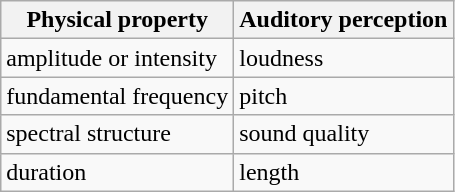<table class="wikitable">
<tr>
<th>Physical property</th>
<th>Auditory perception</th>
</tr>
<tr>
<td>amplitude or intensity</td>
<td>loudness</td>
</tr>
<tr>
<td>fundamental frequency</td>
<td>pitch</td>
</tr>
<tr>
<td>spectral structure</td>
<td>sound quality</td>
</tr>
<tr>
<td>duration</td>
<td>length</td>
</tr>
</table>
